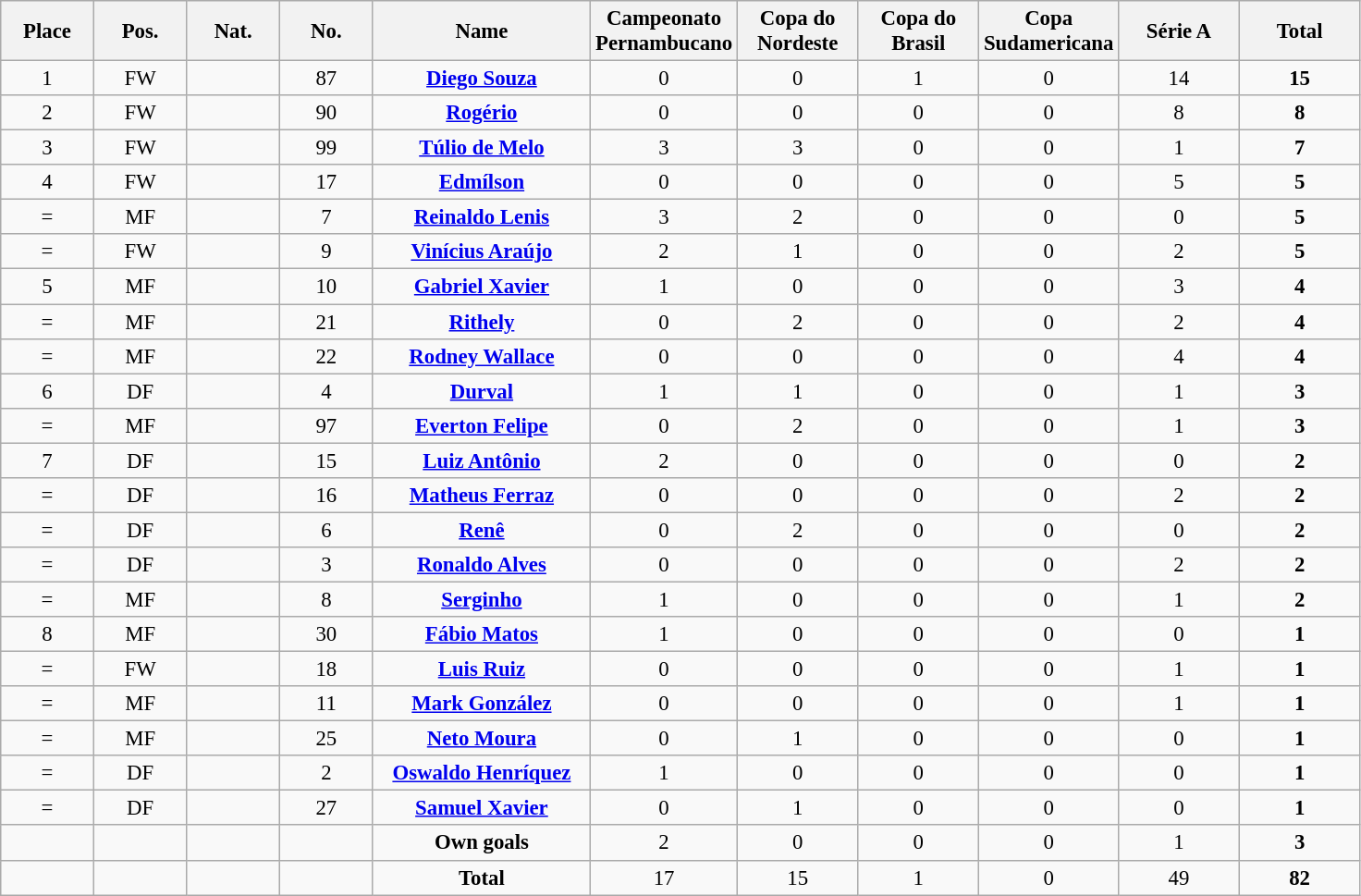<table class="wikitable" style="font-size: 95%; text-align: center;">
<tr>
<th width=60>Place</th>
<th width=60>Pos.</th>
<th width=60>Nat.</th>
<th width=60>No.</th>
<th width=150>Name</th>
<th width=80>Campeonato Pernambucano</th>
<th width=80>Copa do Nordeste</th>
<th width=80>Copa do Brasil</th>
<th width=80>Copa Sudamericana</th>
<th width=80>Série A</th>
<th width=80>Total</th>
</tr>
<tr>
<td>1</td>
<td>FW</td>
<td></td>
<td>87</td>
<td><strong><a href='#'>Diego Souza</a></strong></td>
<td>0</td>
<td>0</td>
<td>1</td>
<td>0</td>
<td>14</td>
<td><strong>15</strong></td>
</tr>
<tr>
<td>2</td>
<td>FW</td>
<td></td>
<td>90</td>
<td><strong><a href='#'>Rogério</a></strong></td>
<td>0</td>
<td>0</td>
<td>0</td>
<td>0</td>
<td>8</td>
<td><strong>8</strong></td>
</tr>
<tr>
<td>3</td>
<td>FW</td>
<td></td>
<td>99</td>
<td><strong><a href='#'>Túlio de Melo</a></strong></td>
<td>3</td>
<td>3</td>
<td>0</td>
<td>0</td>
<td>1</td>
<td><strong>7</strong></td>
</tr>
<tr>
<td>4</td>
<td>FW</td>
<td></td>
<td>17</td>
<td><strong><a href='#'>Edmílson</a></strong></td>
<td>0</td>
<td>0</td>
<td>0</td>
<td>0</td>
<td>5</td>
<td><strong>5</strong></td>
</tr>
<tr>
<td>=</td>
<td>MF</td>
<td></td>
<td>7</td>
<td><strong><a href='#'>Reinaldo Lenis</a></strong></td>
<td>3</td>
<td>2</td>
<td>0</td>
<td>0</td>
<td>0</td>
<td><strong>5</strong></td>
</tr>
<tr>
<td>=</td>
<td>FW</td>
<td></td>
<td>9</td>
<td><strong><a href='#'>Vinícius Araújo</a></strong></td>
<td>2</td>
<td>1</td>
<td>0</td>
<td>0</td>
<td>2</td>
<td><strong>5</strong></td>
</tr>
<tr>
<td>5</td>
<td>MF</td>
<td></td>
<td>10</td>
<td><strong><a href='#'>Gabriel Xavier</a></strong></td>
<td>1</td>
<td>0</td>
<td>0</td>
<td>0</td>
<td>3</td>
<td><strong>4</strong></td>
</tr>
<tr>
<td>=</td>
<td>MF</td>
<td></td>
<td>21</td>
<td><strong><a href='#'>Rithely</a></strong></td>
<td>0</td>
<td>2</td>
<td>0</td>
<td>0</td>
<td>2</td>
<td><strong>4</strong></td>
</tr>
<tr>
<td>=</td>
<td>MF</td>
<td></td>
<td>22</td>
<td><strong><a href='#'>Rodney Wallace</a></strong></td>
<td>0</td>
<td>0</td>
<td>0</td>
<td>0</td>
<td>4</td>
<td><strong>4</strong></td>
</tr>
<tr>
<td>6</td>
<td>DF</td>
<td></td>
<td>4</td>
<td><strong><a href='#'>Durval</a></strong></td>
<td>1</td>
<td>1</td>
<td>0</td>
<td>0</td>
<td>1</td>
<td><strong>3</strong></td>
</tr>
<tr>
<td>=</td>
<td>MF</td>
<td></td>
<td>97</td>
<td><strong><a href='#'>Everton Felipe</a></strong></td>
<td>0</td>
<td>2</td>
<td>0</td>
<td>0</td>
<td>1</td>
<td><strong>3</strong></td>
</tr>
<tr>
<td>7</td>
<td>DF</td>
<td></td>
<td>15</td>
<td><strong><a href='#'>Luiz Antônio</a></strong></td>
<td>2</td>
<td>0</td>
<td>0</td>
<td>0</td>
<td>0</td>
<td><strong>2</strong></td>
</tr>
<tr>
<td>=</td>
<td>DF</td>
<td></td>
<td>16</td>
<td><strong><a href='#'>Matheus Ferraz</a></strong></td>
<td>0</td>
<td>0</td>
<td>0</td>
<td>0</td>
<td>2</td>
<td><strong>2</strong></td>
</tr>
<tr>
<td>=</td>
<td>DF</td>
<td></td>
<td>6</td>
<td><strong><a href='#'>Renê</a></strong></td>
<td>0</td>
<td>2</td>
<td>0</td>
<td>0</td>
<td>0</td>
<td><strong>2</strong></td>
</tr>
<tr>
<td>=</td>
<td>DF</td>
<td></td>
<td>3</td>
<td><strong><a href='#'>Ronaldo Alves</a></strong></td>
<td>0</td>
<td>0</td>
<td>0</td>
<td>0</td>
<td>2</td>
<td><strong>2</strong></td>
</tr>
<tr>
<td>=</td>
<td>MF</td>
<td></td>
<td>8</td>
<td><strong><a href='#'>Serginho</a></strong></td>
<td>1</td>
<td>0</td>
<td>0</td>
<td>0</td>
<td>1</td>
<td><strong>2</strong></td>
</tr>
<tr>
<td>8</td>
<td>MF</td>
<td></td>
<td>30</td>
<td><strong><a href='#'>Fábio Matos</a></strong></td>
<td>1</td>
<td>0</td>
<td>0</td>
<td>0</td>
<td>0</td>
<td><strong>1</strong></td>
</tr>
<tr>
<td>=</td>
<td>FW</td>
<td></td>
<td>18</td>
<td><strong><a href='#'>Luis Ruiz</a></strong></td>
<td>0</td>
<td>0</td>
<td>0</td>
<td>0</td>
<td>1</td>
<td><strong>1</strong></td>
</tr>
<tr>
<td>=</td>
<td>MF</td>
<td></td>
<td>11</td>
<td><strong> <a href='#'>Mark González</a></strong></td>
<td>0</td>
<td>0</td>
<td>0</td>
<td>0</td>
<td>1</td>
<td><strong>1</strong></td>
</tr>
<tr>
<td>=</td>
<td>MF</td>
<td></td>
<td>25</td>
<td><strong><a href='#'>Neto Moura</a></strong></td>
<td>0</td>
<td>1</td>
<td>0</td>
<td>0</td>
<td>0</td>
<td><strong>1</strong></td>
</tr>
<tr>
<td>=</td>
<td>DF</td>
<td></td>
<td>2</td>
<td><strong><a href='#'>Oswaldo Henríquez</a></strong></td>
<td>1</td>
<td>0</td>
<td>0</td>
<td>0</td>
<td>0</td>
<td><strong>1</strong></td>
</tr>
<tr>
<td>=</td>
<td>DF</td>
<td></td>
<td>27</td>
<td><strong><a href='#'>Samuel Xavier</a></strong></td>
<td>0</td>
<td>1</td>
<td>0</td>
<td>0</td>
<td>0</td>
<td><strong>1</strong></td>
</tr>
<tr>
<td></td>
<td></td>
<td></td>
<td></td>
<td><strong>Own goals</strong></td>
<td>2</td>
<td>0</td>
<td>0</td>
<td>0</td>
<td>1</td>
<td><strong>3</strong></td>
</tr>
<tr>
<td></td>
<td></td>
<td></td>
<td></td>
<td><strong>Total</strong></td>
<td>17</td>
<td>15</td>
<td>1</td>
<td>0</td>
<td>49</td>
<td><strong>82</strong></td>
</tr>
</table>
